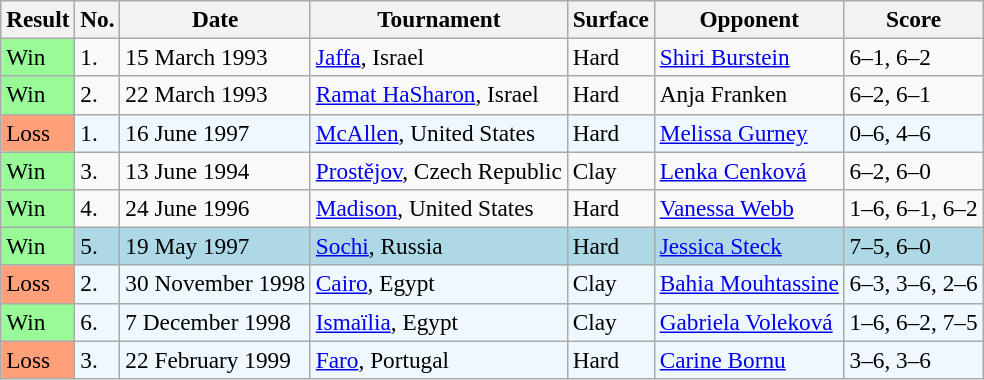<table class="sortable wikitable" style="font-size:97%;">
<tr>
<th>Result</th>
<th>No.</th>
<th>Date</th>
<th>Tournament</th>
<th>Surface</th>
<th>Opponent</th>
<th class="unsortable">Score</th>
</tr>
<tr>
<td style="background:#98fb98;">Win</td>
<td>1.</td>
<td>15 March 1993</td>
<td><a href='#'>Jaffa</a>, Israel</td>
<td>Hard</td>
<td> <a href='#'>Shiri Burstein</a></td>
<td>6–1, 6–2</td>
</tr>
<tr>
<td style="background:#98fb98;">Win</td>
<td>2.</td>
<td>22 March 1993</td>
<td><a href='#'>Ramat HaSharon</a>, Israel</td>
<td>Hard</td>
<td> Anja Franken</td>
<td>6–2, 6–1</td>
</tr>
<tr style="background:#f0f8ff;">
<td style="background:#ffa07a;">Loss</td>
<td>1.</td>
<td>16 June 1997</td>
<td><a href='#'>McAllen</a>, United States</td>
<td>Hard</td>
<td> <a href='#'>Melissa Gurney</a></td>
<td>0–6, 4–6</td>
</tr>
<tr>
<td style="background:#98fb98;">Win</td>
<td>3.</td>
<td>13 June 1994</td>
<td><a href='#'>Prostějov</a>, Czech Republic</td>
<td>Clay</td>
<td> <a href='#'>Lenka Cenková</a></td>
<td>6–2, 6–0</td>
</tr>
<tr>
<td style="background:#98fb98;">Win</td>
<td>4.</td>
<td>24 June 1996</td>
<td><a href='#'>Madison</a>, United States</td>
<td>Hard</td>
<td> <a href='#'>Vanessa Webb</a></td>
<td>1–6, 6–1, 6–2</td>
</tr>
<tr style="background:lightblue;">
<td style="background:#98fb98;">Win</td>
<td>5.</td>
<td>19 May 1997</td>
<td><a href='#'>Sochi</a>, Russia</td>
<td>Hard</td>
<td> <a href='#'>Jessica Steck</a></td>
<td>7–5, 6–0</td>
</tr>
<tr style="background:#f0f8ff;">
<td style="background:#ffa07a;">Loss</td>
<td>2.</td>
<td>30 November 1998</td>
<td><a href='#'>Cairo</a>, Egypt</td>
<td>Clay</td>
<td> <a href='#'>Bahia Mouhtassine</a></td>
<td>6–3, 3–6, 2–6</td>
</tr>
<tr style="background:#f0f8ff;">
<td style="background:#98fb98;">Win</td>
<td>6.</td>
<td>7 December 1998</td>
<td><a href='#'>Ismaïlia</a>, Egypt</td>
<td>Clay</td>
<td> <a href='#'>Gabriela Voleková</a></td>
<td>1–6, 6–2, 7–5</td>
</tr>
<tr style="background:#f0f8ff;">
<td style="background:#ffa07a;">Loss</td>
<td>3.</td>
<td>22 February 1999</td>
<td><a href='#'>Faro</a>, Portugal</td>
<td>Hard</td>
<td> <a href='#'>Carine Bornu</a></td>
<td>3–6, 3–6</td>
</tr>
</table>
